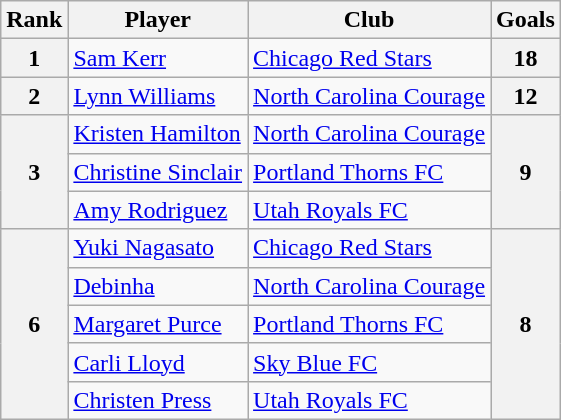<table class="wikitable" style="text-align: left;">
<tr>
<th>Rank</th>
<th>Player</th>
<th>Club</th>
<th>Goals</th>
</tr>
<tr>
<th>1</th>
<td> <a href='#'>Sam Kerr</a></td>
<td><a href='#'>Chicago Red Stars</a></td>
<th>18</th>
</tr>
<tr>
<th>2</th>
<td> <a href='#'>Lynn Williams</a></td>
<td><a href='#'>North Carolina Courage</a></td>
<th>12</th>
</tr>
<tr>
<th rowspan=3>3</th>
<td> <a href='#'>Kristen Hamilton</a></td>
<td><a href='#'>North Carolina Courage</a></td>
<th rowspan=3>9</th>
</tr>
<tr>
<td> <a href='#'>Christine Sinclair</a></td>
<td><a href='#'>Portland Thorns FC</a></td>
</tr>
<tr>
<td> <a href='#'>Amy Rodriguez</a></td>
<td><a href='#'>Utah Royals FC</a></td>
</tr>
<tr>
<th rowspan=5>6</th>
<td> <a href='#'>Yuki Nagasato</a></td>
<td><a href='#'>Chicago Red Stars</a></td>
<th rowspan=5>8</th>
</tr>
<tr>
<td> <a href='#'>Debinha</a></td>
<td><a href='#'>North Carolina Courage</a></td>
</tr>
<tr>
<td> <a href='#'>Margaret Purce</a></td>
<td><a href='#'>Portland Thorns FC</a></td>
</tr>
<tr>
<td> <a href='#'>Carli Lloyd</a></td>
<td><a href='#'>Sky Blue FC</a></td>
</tr>
<tr>
<td> <a href='#'>Christen Press</a></td>
<td><a href='#'>Utah Royals FC</a></td>
</tr>
</table>
